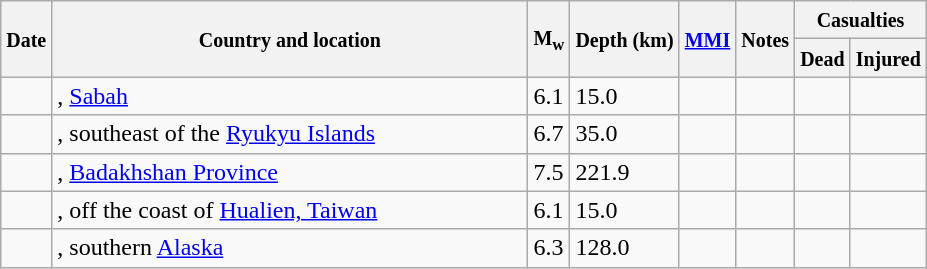<table class="wikitable sortable sort-under" style="border:1px black; margin-left:1em;">
<tr>
<th rowspan="2"><small>Date</small></th>
<th rowspan="2" style="width: 310px"><small>Country and location</small></th>
<th rowspan="2"><small>M<sub>w</sub></small></th>
<th rowspan="2"><small>Depth (km)</small></th>
<th rowspan="2"><small><a href='#'>MMI</a></small></th>
<th rowspan="2" class="unsortable"><small>Notes</small></th>
<th colspan="2"><small>Casualties</small></th>
</tr>
<tr>
<th><small>Dead</small></th>
<th><small>Injured</small></th>
</tr>
<tr>
<td></td>
<td>, <a href='#'>Sabah</a></td>
<td>6.1</td>
<td>15.0</td>
<td></td>
<td></td>
<td></td>
<td></td>
</tr>
<tr>
<td></td>
<td>, southeast of the <a href='#'>Ryukyu Islands</a></td>
<td>6.7</td>
<td>35.0</td>
<td></td>
<td></td>
<td></td>
<td></td>
</tr>
<tr>
<td></td>
<td>, <a href='#'>Badakhshan Province</a></td>
<td>7.5</td>
<td>221.9</td>
<td></td>
<td></td>
<td></td>
<td></td>
</tr>
<tr>
<td></td>
<td>, off the coast of <a href='#'>Hualien, Taiwan</a></td>
<td>6.1</td>
<td>15.0</td>
<td></td>
<td></td>
<td></td>
<td></td>
</tr>
<tr>
<td></td>
<td>, southern <a href='#'>Alaska</a></td>
<td>6.3</td>
<td>128.0</td>
<td></td>
<td></td>
<td></td>
<td></td>
</tr>
</table>
